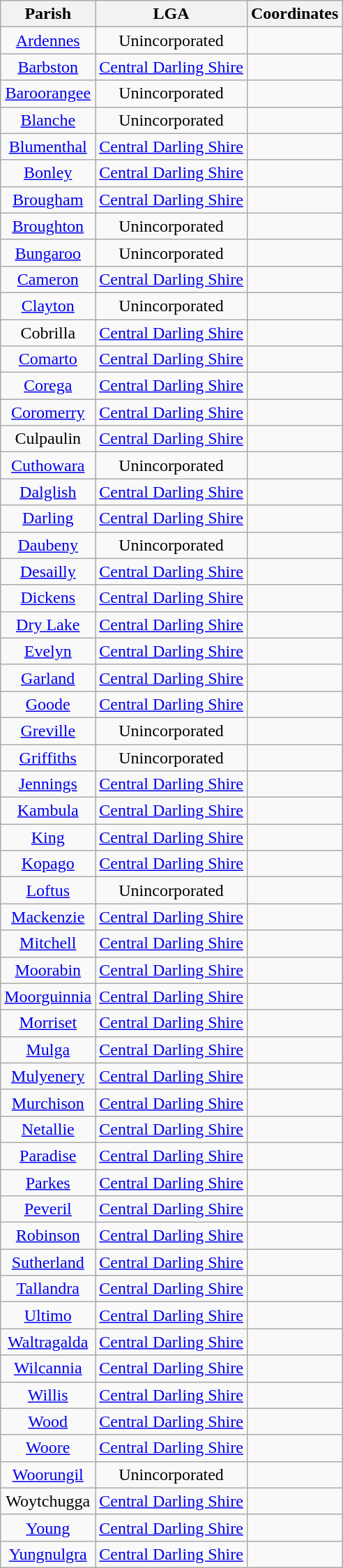<table class="wikitable" style="text-align:center">
<tr>
<th>Parish</th>
<th>LGA</th>
<th>Coordinates</th>
</tr>
<tr>
<td><a href='#'>Ardennes</a></td>
<td>Unincorporated</td>
<td></td>
</tr>
<tr>
<td><a href='#'>Barbston</a></td>
<td><a href='#'>Central Darling Shire</a></td>
<td></td>
</tr>
<tr>
<td><a href='#'>Baroorangee</a></td>
<td>Unincorporated</td>
<td></td>
</tr>
<tr>
<td><a href='#'>Blanche</a></td>
<td>Unincorporated</td>
<td></td>
</tr>
<tr>
<td><a href='#'>Blumenthal</a></td>
<td><a href='#'>Central Darling Shire</a></td>
<td></td>
</tr>
<tr>
<td><a href='#'>Bonley</a></td>
<td><a href='#'>Central Darling Shire</a></td>
<td></td>
</tr>
<tr>
<td><a href='#'>Brougham</a></td>
<td><a href='#'>Central Darling Shire</a></td>
<td></td>
</tr>
<tr>
<td><a href='#'>Broughton</a></td>
<td>Unincorporated</td>
<td></td>
</tr>
<tr>
<td><a href='#'>Bungaroo</a></td>
<td>Unincorporated</td>
<td></td>
</tr>
<tr>
<td><a href='#'>Cameron</a></td>
<td><a href='#'>Central Darling Shire</a></td>
<td></td>
</tr>
<tr>
<td><a href='#'>Clayton</a></td>
<td>Unincorporated</td>
<td></td>
</tr>
<tr>
<td>Cobrilla</td>
<td><a href='#'>Central Darling Shire</a></td>
<td></td>
</tr>
<tr>
<td><a href='#'>Comarto</a></td>
<td><a href='#'>Central Darling Shire</a></td>
<td></td>
</tr>
<tr>
<td><a href='#'>Corega</a></td>
<td><a href='#'>Central Darling Shire</a></td>
<td></td>
</tr>
<tr>
<td><a href='#'>Coromerry</a></td>
<td><a href='#'>Central Darling Shire</a></td>
<td></td>
</tr>
<tr>
<td>Culpaulin</td>
<td><a href='#'>Central Darling Shire</a></td>
<td></td>
</tr>
<tr>
<td><a href='#'>Cuthowara</a></td>
<td>Unincorporated</td>
<td></td>
</tr>
<tr>
<td><a href='#'>Dalglish</a></td>
<td><a href='#'>Central Darling Shire</a></td>
<td></td>
</tr>
<tr>
<td><a href='#'>Darling</a></td>
<td><a href='#'>Central Darling Shire</a></td>
<td></td>
</tr>
<tr>
<td><a href='#'>Daubeny</a></td>
<td>Unincorporated</td>
<td></td>
</tr>
<tr>
<td><a href='#'>Desailly</a></td>
<td><a href='#'>Central Darling Shire</a></td>
<td></td>
</tr>
<tr>
<td><a href='#'>Dickens</a></td>
<td><a href='#'>Central Darling Shire</a></td>
<td></td>
</tr>
<tr>
<td><a href='#'>Dry Lake</a></td>
<td><a href='#'>Central Darling Shire</a></td>
<td></td>
</tr>
<tr>
<td><a href='#'>Evelyn</a></td>
<td><a href='#'>Central Darling Shire</a></td>
<td></td>
</tr>
<tr>
<td><a href='#'>Garland</a></td>
<td><a href='#'>Central Darling Shire</a></td>
<td></td>
</tr>
<tr>
<td><a href='#'>Goode</a></td>
<td><a href='#'>Central Darling Shire</a></td>
<td></td>
</tr>
<tr>
<td><a href='#'>Greville</a></td>
<td>Unincorporated</td>
<td></td>
</tr>
<tr>
<td><a href='#'>Griffiths</a></td>
<td>Unincorporated</td>
<td></td>
</tr>
<tr>
<td><a href='#'>Jennings</a></td>
<td><a href='#'>Central Darling Shire</a></td>
<td></td>
</tr>
<tr>
<td><a href='#'>Kambula</a></td>
<td><a href='#'>Central Darling Shire</a></td>
<td></td>
</tr>
<tr>
<td><a href='#'>King</a></td>
<td><a href='#'>Central Darling Shire</a></td>
<td></td>
</tr>
<tr>
<td><a href='#'>Kopago</a></td>
<td><a href='#'>Central Darling Shire</a></td>
<td></td>
</tr>
<tr>
<td><a href='#'>Loftus</a></td>
<td>Unincorporated</td>
<td></td>
</tr>
<tr>
<td><a href='#'>Mackenzie</a></td>
<td><a href='#'>Central Darling Shire</a></td>
<td></td>
</tr>
<tr>
<td><a href='#'>Mitchell</a></td>
<td><a href='#'>Central Darling Shire</a></td>
<td></td>
</tr>
<tr>
<td><a href='#'>Moorabin</a></td>
<td><a href='#'>Central Darling Shire</a></td>
<td></td>
</tr>
<tr>
<td><a href='#'>Moorguinnia</a></td>
<td><a href='#'>Central Darling Shire</a></td>
<td></td>
</tr>
<tr>
<td><a href='#'>Morriset</a></td>
<td><a href='#'>Central Darling Shire</a></td>
<td></td>
</tr>
<tr>
<td><a href='#'>Mulga</a></td>
<td><a href='#'>Central Darling Shire</a></td>
<td></td>
</tr>
<tr>
<td><a href='#'>Mulyenery</a></td>
<td><a href='#'>Central Darling Shire</a></td>
<td></td>
</tr>
<tr>
<td><a href='#'>Murchison</a></td>
<td><a href='#'>Central Darling Shire</a></td>
<td></td>
</tr>
<tr>
<td><a href='#'>Netallie</a></td>
<td><a href='#'>Central Darling Shire</a></td>
<td></td>
</tr>
<tr>
<td><a href='#'>Paradise</a></td>
<td><a href='#'>Central Darling Shire</a></td>
<td></td>
</tr>
<tr>
<td><a href='#'>Parkes</a></td>
<td><a href='#'>Central Darling Shire</a></td>
<td></td>
</tr>
<tr>
<td><a href='#'>Peveril</a></td>
<td><a href='#'>Central Darling Shire</a></td>
<td></td>
</tr>
<tr>
<td><a href='#'>Robinson</a></td>
<td><a href='#'>Central Darling Shire</a></td>
<td></td>
</tr>
<tr>
<td><a href='#'>Sutherland</a></td>
<td><a href='#'>Central Darling Shire</a></td>
<td></td>
</tr>
<tr>
<td><a href='#'>Tallandra</a></td>
<td><a href='#'>Central Darling Shire</a></td>
<td></td>
</tr>
<tr>
<td><a href='#'>Ultimo</a></td>
<td><a href='#'>Central Darling Shire</a></td>
<td></td>
</tr>
<tr>
<td><a href='#'>Waltragalda</a></td>
<td><a href='#'>Central Darling Shire</a></td>
<td></td>
</tr>
<tr>
<td><a href='#'>Wilcannia</a></td>
<td><a href='#'>Central Darling Shire</a></td>
<td></td>
</tr>
<tr>
<td><a href='#'>Willis</a></td>
<td><a href='#'>Central Darling Shire</a></td>
<td></td>
</tr>
<tr>
<td><a href='#'>Wood</a></td>
<td><a href='#'>Central Darling Shire</a></td>
<td></td>
</tr>
<tr>
<td><a href='#'>Woore</a></td>
<td><a href='#'>Central Darling Shire</a></td>
<td></td>
</tr>
<tr>
<td><a href='#'>Woorungil</a></td>
<td>Unincorporated</td>
<td></td>
</tr>
<tr>
<td>Woytchugga</td>
<td><a href='#'>Central Darling Shire</a></td>
<td></td>
</tr>
<tr>
<td><a href='#'>Young</a></td>
<td><a href='#'>Central Darling Shire</a></td>
<td></td>
</tr>
<tr>
<td><a href='#'>Yungnulgra</a></td>
<td><a href='#'>Central Darling Shire</a></td>
<td></td>
</tr>
</table>
